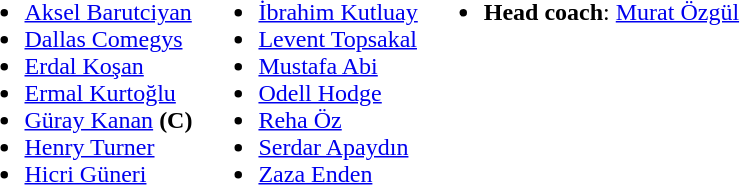<table>
<tr valign="top">
<td><br><ul><li>  <a href='#'>Aksel Barutciyan</a></li><li> <a href='#'>Dallas Comegys</a></li><li> <a href='#'>Erdal Koşan</a></li><li> <a href='#'>Ermal Kurtoğlu</a></li><li> <a href='#'>Güray Kanan</a> <strong>(C)</strong></li><li>  <a href='#'>Henry Turner</a></li><li> <a href='#'>Hicri Güneri</a></li></ul></td>
<td><br><ul><li> <a href='#'>İbrahim Kutluay</a></li><li> <a href='#'>Levent Topsakal</a></li><li> <a href='#'>Mustafa Abi</a></li><li> <a href='#'>Odell Hodge</a></li><li> <a href='#'>Reha Öz</a></li><li> <a href='#'>Serdar Apaydın</a></li><li>  <a href='#'>Zaza Enden</a></li></ul></td>
<td><br><ul><li><strong>Head coach</strong>:  <a href='#'>Murat Özgül</a></li></ul></td>
</tr>
</table>
